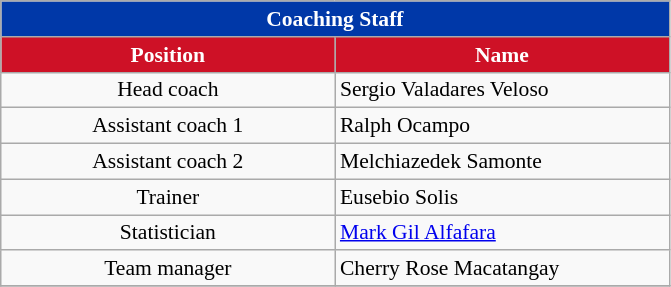<table class="wikitable" style="font-size:90%">
<tr>
<th colspan="5" style="background:#0038A8; color: #FFFFFF; text-align: center">Coaching Staff</th>
</tr>
<tr>
<th style="width:15em; background:#CE1126; color: #FFFFFF;">Position</th>
<th style="width:15em; background:#CE1126; color: #FFFFFF;">Name</th>
</tr>
<tr>
<td align="center">Head coach</td>
<td> Sergio Valadares Veloso</td>
</tr>
<tr>
<td align="center">Assistant coach 1</td>
<td> Ralph Ocampo</td>
</tr>
<tr>
<td align="center">Assistant coach 2</td>
<td> Melchiazedek Samonte</td>
</tr>
<tr>
<td align="center">Trainer</td>
<td> Eusebio Solis</td>
</tr>
<tr>
<td align="center">Statistician</td>
<td> <a href='#'>Mark Gil Alfafara</a></td>
</tr>
<tr>
<td align="center">Team manager</td>
<td> Cherry Rose Macatangay</td>
</tr>
<tr>
</tr>
</table>
